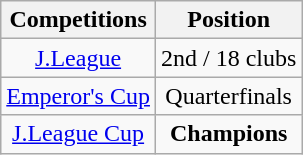<table class="wikitable" style="text-align:center;">
<tr>
<th>Competitions</th>
<th>Position</th>
</tr>
<tr>
<td><a href='#'>J.League</a></td>
<td>2nd / 18 clubs</td>
</tr>
<tr>
<td><a href='#'>Emperor's Cup</a></td>
<td>Quarterfinals</td>
</tr>
<tr>
<td><a href='#'>J.League Cup</a></td>
<td><strong>Champions</strong></td>
</tr>
</table>
